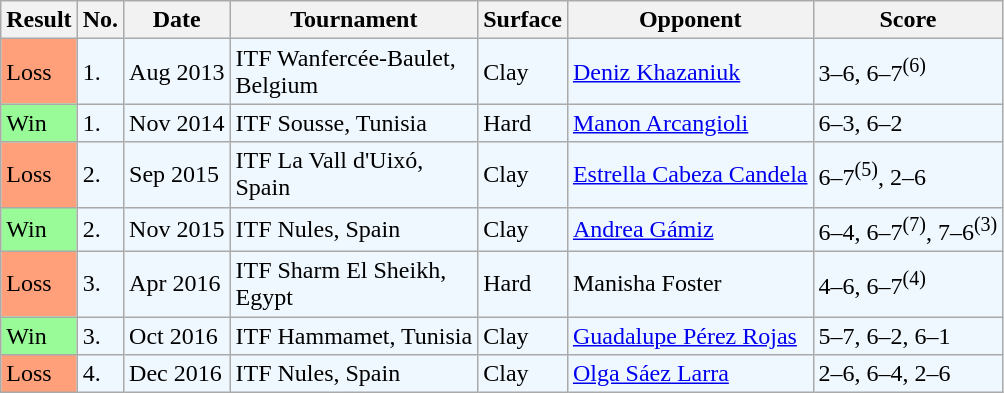<table class="sortable wikitable">
<tr>
<th>Result</th>
<th>No.</th>
<th>Date</th>
<th>Tournament</th>
<th>Surface</th>
<th>Opponent</th>
<th class="unsortable">Score</th>
</tr>
<tr style="background:#f0f8ff;">
<td style="background:#ffa07a;">Loss</td>
<td>1.</td>
<td>Aug 2013</td>
<td>ITF Wanfercée-Baulet, <br>Belgium</td>
<td>Clay</td>
<td> <a href='#'>Deniz Khazaniuk</a></td>
<td>3–6, 6–7<sup>(6)</sup></td>
</tr>
<tr style="background:#f0f8ff;">
<td style="background:#98fb98;">Win</td>
<td>1.</td>
<td>Nov 2014</td>
<td>ITF Sousse, Tunisia</td>
<td>Hard</td>
<td> <a href='#'>Manon Arcangioli</a></td>
<td>6–3, 6–2</td>
</tr>
<tr style="background:#f0f8ff;">
<td style="background:#ffa07a;">Loss</td>
<td>2.</td>
<td>Sep 2015</td>
<td>ITF La Vall d'Uixó, <br>Spain</td>
<td>Clay</td>
<td> <a href='#'>Estrella Cabeza Candela</a></td>
<td>6–7<sup>(5)</sup>, 2–6</td>
</tr>
<tr style="background:#f0f8ff;">
<td style="background:#98fb98;">Win</td>
<td>2.</td>
<td>Nov 2015</td>
<td>ITF Nules, Spain</td>
<td>Clay</td>
<td> <a href='#'>Andrea Gámiz</a></td>
<td>6–4, 6–7<sup>(7)</sup>, 7–6<sup>(3)</sup></td>
</tr>
<tr style="background:#f0f8ff;">
<td style="background:#ffa07a;">Loss</td>
<td>3.</td>
<td>Apr 2016</td>
<td>ITF Sharm El Sheikh, <br>Egypt</td>
<td>Hard</td>
<td> Manisha Foster</td>
<td>4–6, 6–7<sup>(4)</sup></td>
</tr>
<tr style="background:#f0f8ff;">
<td style="background:#98fb98;">Win</td>
<td>3.</td>
<td>Oct 2016</td>
<td>ITF Hammamet, Tunisia</td>
<td>Clay</td>
<td> <a href='#'>Guadalupe Pérez Rojas</a></td>
<td>5–7, 6–2, 6–1</td>
</tr>
<tr style="background:#f0f8ff;">
<td style="background:#ffa07a;">Loss</td>
<td>4.</td>
<td>Dec 2016</td>
<td>ITF Nules, Spain</td>
<td>Clay</td>
<td> <a href='#'>Olga Sáez Larra</a></td>
<td>2–6, 6–4, 2–6</td>
</tr>
</table>
